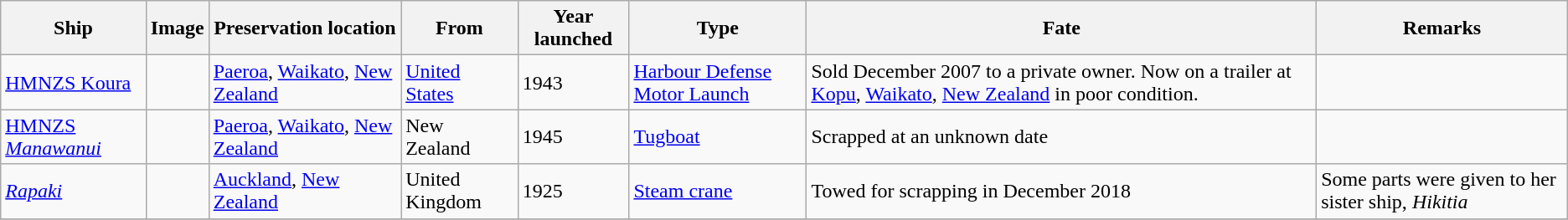<table class="wikitable sortable">
<tr>
<th>Ship</th>
<th>Image</th>
<th>Preservation location</th>
<th>From</th>
<th>Year launched</th>
<th>Type</th>
<th>Fate</th>
<th>Remarks</th>
</tr>
<tr>
<td><a href='#'>HMNZS Koura</a></td>
<td></td>
<td><a href='#'>Paeroa</a>, <a href='#'>Waikato</a>, <a href='#'>New Zealand</a></td>
<td> <a href='#'>United States</a></td>
<td>1943</td>
<td><a href='#'>Harbour Defense Motor Launch</a></td>
<td>Sold December 2007 to a private owner. Now on a trailer at <a href='#'>Kopu</a>, <a href='#'>Waikato</a>, <a href='#'>New Zealand</a> in poor condition.</td>
<td></td>
</tr>
<tr>
<td><a href='#'>HMNZS <em>Manawanui</em></a></td>
<td></td>
<td><a href='#'>Paeroa</a>, <a href='#'>Waikato</a>, <a href='#'>New Zealand</a></td>
<td> New Zealand</td>
<td>1945</td>
<td><a href='#'>Tugboat</a></td>
<td>Scrapped at an unknown date</td>
<td></td>
</tr>
<tr>
<td><a href='#'><em>Rapaki</em></a></td>
<td></td>
<td><a href='#'>Auckland</a>, <a href='#'>New Zealand</a></td>
<td> United Kingdom</td>
<td>1925</td>
<td><a href='#'>Steam crane</a></td>
<td>Towed for scrapping in December 2018</td>
<td>Some parts were given to her sister ship, <em>Hikitia</em></td>
</tr>
<tr>
</tr>
</table>
